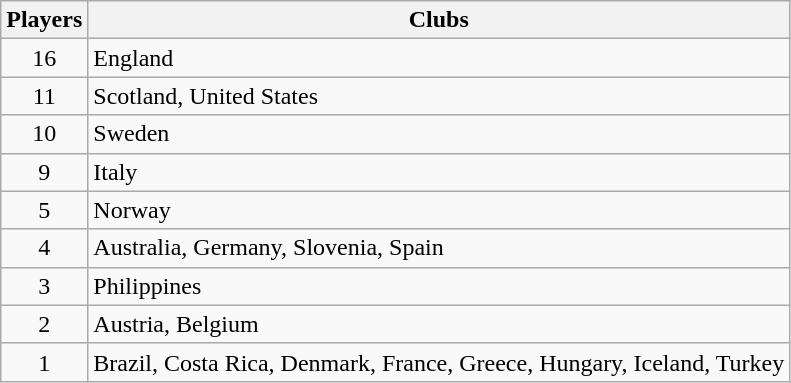<table class="wikitable">
<tr>
<th>Players</th>
<th>Clubs</th>
</tr>
<tr>
<td align="center">16</td>
<td> England</td>
</tr>
<tr>
<td align="center">11</td>
<td> Scotland,  United States</td>
</tr>
<tr>
<td align="center">10</td>
<td> Sweden</td>
</tr>
<tr>
<td align="center">9</td>
<td> Italy</td>
</tr>
<tr>
<td align="center">5</td>
<td> Norway</td>
</tr>
<tr>
<td align="center">4</td>
<td> Australia,  Germany,  Slovenia,  Spain</td>
</tr>
<tr>
<td align="center">3</td>
<td> Philippines</td>
</tr>
<tr>
<td align="center">2</td>
<td> Austria,  Belgium</td>
</tr>
<tr>
<td align="center">1</td>
<td> Brazil,  Costa Rica,  Denmark,  France,  Greece,  Hungary,  Iceland,  Turkey</td>
</tr>
</table>
